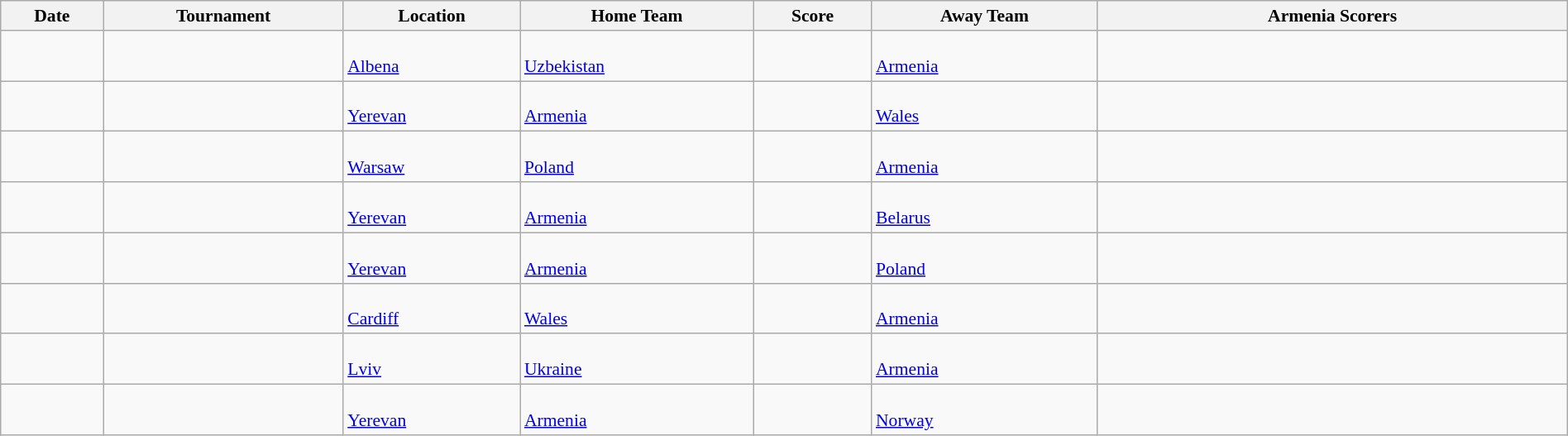<table class="wikitable" width=100% style="font-size: 90%">
<tr>
<th>Date</th>
<th>Tournament</th>
<th>Location</th>
<th>Home Team</th>
<th>Score</th>
<th>Away Team</th>
<th width=30%>Armenia Scorers</th>
</tr>
<tr>
<td></td>
<td></td>
<td><br><a href='#'>Albena</a></td>
<td><br><a href='#'>Uzbekistan</a></td>
<td></td>
<td><br><a href='#'>Armenia</a></td>
<td></td>
</tr>
<tr>
<td></td>
<td></td>
<td><br><a href='#'>Yerevan</a></td>
<td><br><a href='#'>Armenia</a></td>
<td></td>
<td><br><a href='#'>Wales</a></td>
<td></td>
</tr>
<tr>
<td></td>
<td></td>
<td><br><a href='#'>Warsaw</a></td>
<td><br><a href='#'>Poland</a></td>
<td></td>
<td><br><a href='#'>Armenia</a></td>
<td></td>
</tr>
<tr>
<td></td>
<td></td>
<td><br><a href='#'>Yerevan</a></td>
<td><br><a href='#'>Armenia</a></td>
<td></td>
<td><br><a href='#'>Belarus</a></td>
<td></td>
</tr>
<tr>
<td></td>
<td></td>
<td><br><a href='#'>Yerevan</a></td>
<td><br><a href='#'>Armenia</a></td>
<td></td>
<td><br><a href='#'>Poland</a></td>
<td></td>
</tr>
<tr>
<td></td>
<td></td>
<td><br><a href='#'>Cardiff</a></td>
<td><br><a href='#'>Wales</a></td>
<td></td>
<td><br><a href='#'>Armenia</a></td>
<td></td>
</tr>
<tr>
<td></td>
<td></td>
<td><br><a href='#'>Lviv</a></td>
<td><br><a href='#'>Ukraine</a></td>
<td></td>
<td><br><a href='#'>Armenia</a></td>
<td></td>
</tr>
<tr>
<td></td>
<td></td>
<td><br><a href='#'>Yerevan</a></td>
<td><br><a href='#'>Armenia</a></td>
<td></td>
<td><br><a href='#'>Norway</a></td>
<td></td>
</tr>
</table>
